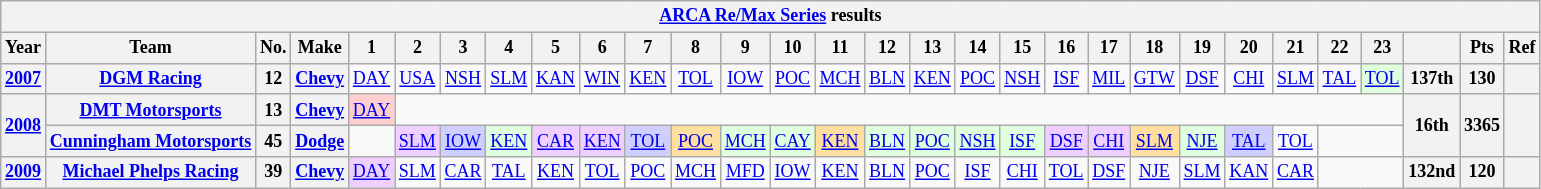<table class="wikitable" style="text-align:center; font-size:75%">
<tr>
<th colspan=48><a href='#'>ARCA Re/Max Series</a> results</th>
</tr>
<tr>
<th>Year</th>
<th>Team</th>
<th>No.</th>
<th>Make</th>
<th>1</th>
<th>2</th>
<th>3</th>
<th>4</th>
<th>5</th>
<th>6</th>
<th>7</th>
<th>8</th>
<th>9</th>
<th>10</th>
<th>11</th>
<th>12</th>
<th>13</th>
<th>14</th>
<th>15</th>
<th>16</th>
<th>17</th>
<th>18</th>
<th>19</th>
<th>20</th>
<th>21</th>
<th>22</th>
<th>23</th>
<th></th>
<th>Pts</th>
<th>Ref</th>
</tr>
<tr>
<th><a href='#'>2007</a></th>
<th><a href='#'>DGM Racing</a></th>
<th>12</th>
<th><a href='#'>Chevy</a></th>
<td><a href='#'>DAY</a></td>
<td><a href='#'>USA</a></td>
<td><a href='#'>NSH</a></td>
<td><a href='#'>SLM</a></td>
<td><a href='#'>KAN</a></td>
<td><a href='#'>WIN</a></td>
<td><a href='#'>KEN</a></td>
<td><a href='#'>TOL</a></td>
<td><a href='#'>IOW</a></td>
<td><a href='#'>POC</a></td>
<td><a href='#'>MCH</a></td>
<td><a href='#'>BLN</a></td>
<td><a href='#'>KEN</a></td>
<td><a href='#'>POC</a></td>
<td><a href='#'>NSH</a></td>
<td><a href='#'>ISF</a></td>
<td><a href='#'>MIL</a></td>
<td><a href='#'>GTW</a></td>
<td><a href='#'>DSF</a></td>
<td><a href='#'>CHI</a></td>
<td><a href='#'>SLM</a></td>
<td><a href='#'>TAL</a></td>
<td style="background:#DFFFDF;"><a href='#'>TOL</a><br></td>
<th>137th</th>
<th>130</th>
<th></th>
</tr>
<tr>
<th rowspan=2><a href='#'>2008</a></th>
<th><a href='#'>DMT Motorsports</a></th>
<th>13</th>
<th><a href='#'>Chevy</a></th>
<td style="background:#FFCFCF;"><a href='#'>DAY</a><br></td>
<td colspan=22></td>
<th rowspan=2>16th</th>
<th rowspan=2>3365</th>
<th rowspan=2></th>
</tr>
<tr>
<th><a href='#'>Cunningham Motorsports</a></th>
<th>45</th>
<th><a href='#'>Dodge</a></th>
<td></td>
<td style="background:#EFCFFF;"><a href='#'>SLM</a><br></td>
<td style="background:#CFCFFF;"><a href='#'>IOW</a><br></td>
<td style="background:#DFFFDF;"><a href='#'>KEN</a><br></td>
<td style="background:#EFCFFF;"><a href='#'>CAR</a><br></td>
<td style="background:#EFCFFF;"><a href='#'>KEN</a><br></td>
<td style="background:#CFCFFF;"><a href='#'>TOL</a><br></td>
<td style="background:#FFDF9F;"><a href='#'>POC</a><br></td>
<td style="background:#DFFFDF;"><a href='#'>MCH</a><br></td>
<td style="background:#DFFFDF;"><a href='#'>CAY</a><br></td>
<td style="background:#FFDF9F;"><a href='#'>KEN</a><br></td>
<td style="background:#DFFFDF;"><a href='#'>BLN</a><br></td>
<td style="background:#DFFFDF;"><a href='#'>POC</a><br></td>
<td style="background:#DFFFDF;"><a href='#'>NSH</a><br></td>
<td style="background:#DFFFDF;"><a href='#'>ISF</a><br></td>
<td style="background:#EFCFFF;"><a href='#'>DSF</a><br></td>
<td style="background:#EFCFFF;"><a href='#'>CHI</a><br></td>
<td style="background:#FFDF9F;"><a href='#'>SLM</a><br></td>
<td style="background:#DFFFDF;"><a href='#'>NJE</a><br></td>
<td style="background:#CFCFFF;"><a href='#'>TAL</a><br></td>
<td><a href='#'>TOL</a></td>
<td colspan=2></td>
</tr>
<tr>
<th><a href='#'>2009</a></th>
<th><a href='#'>Michael Phelps Racing</a></th>
<th>39</th>
<th><a href='#'>Chevy</a></th>
<td style="background:#EFCFFF;"><a href='#'>DAY</a><br></td>
<td><a href='#'>SLM</a></td>
<td><a href='#'>CAR</a></td>
<td><a href='#'>TAL</a></td>
<td><a href='#'>KEN</a></td>
<td><a href='#'>TOL</a></td>
<td><a href='#'>POC</a></td>
<td><a href='#'>MCH</a></td>
<td><a href='#'>MFD</a></td>
<td><a href='#'>IOW</a></td>
<td><a href='#'>KEN</a></td>
<td><a href='#'>BLN</a></td>
<td><a href='#'>POC</a></td>
<td><a href='#'>ISF</a></td>
<td><a href='#'>CHI</a></td>
<td><a href='#'>TOL</a></td>
<td><a href='#'>DSF</a></td>
<td><a href='#'>NJE</a></td>
<td><a href='#'>SLM</a></td>
<td><a href='#'>KAN</a></td>
<td><a href='#'>CAR</a></td>
<td colspan=2></td>
<th>132nd</th>
<th>120</th>
<th></th>
</tr>
</table>
